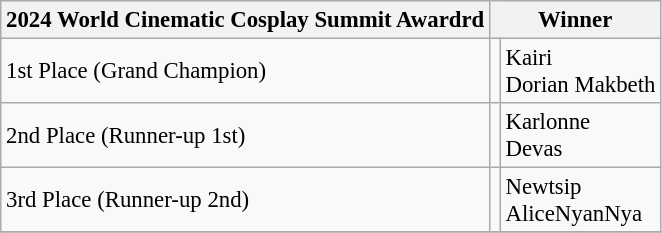<table class="wikitable" style="font-size: 95%;">
<tr>
<th>2024 World Cinematic Cosplay Summit Awardrd</th>
<th colspan="2">Winner</th>
</tr>
<tr>
<td>1st Place (Grand Champion)</td>
<td style="text-align:center;"></td>
<td>Kairi<br>Dorian Makbeth</td>
</tr>
<tr>
<td>2nd Place (Runner-up 1st)</td>
<td style="text-align:center;"></td>
<td>Karlonne<br>Devas</td>
</tr>
<tr>
<td>3rd Place (Runner-up 2nd)</td>
<td style="text-align:center;"></td>
<td>Newtsip<br>AliceNyanNya</td>
</tr>
<tr>
</tr>
</table>
